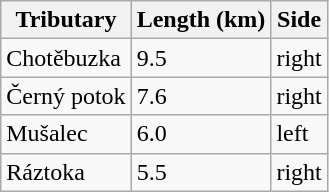<table class="wikitable">
<tr>
<th>Tributary</th>
<th>Length (km)</th>
<th>Side</th>
</tr>
<tr>
<td>Chotěbuzka</td>
<td>9.5</td>
<td>right</td>
</tr>
<tr>
<td>Černý potok</td>
<td>7.6</td>
<td>right</td>
</tr>
<tr>
<td>Mušalec</td>
<td>6.0</td>
<td>left</td>
</tr>
<tr>
<td>Ráztoka</td>
<td>5.5</td>
<td>right</td>
</tr>
</table>
